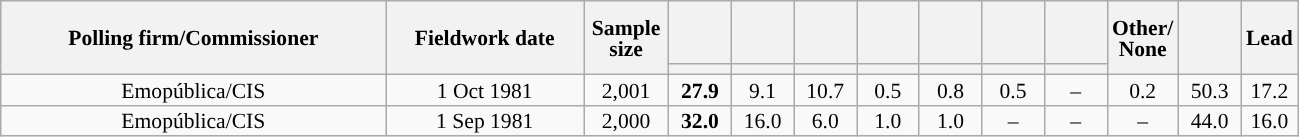<table class="wikitable collapsible collapsed" style="text-align:center; font-size:90%; line-height:14px;">
<tr style="height:42px;">
<th style="width:250px;" rowspan="2">Polling firm/Commissioner</th>
<th style="width:125px;" rowspan="2">Fieldwork date</th>
<th style="width:50px;" rowspan="2">Sample size</th>
<th style="width:35px;"></th>
<th style="width:35px;"></th>
<th style="width:35px;"></th>
<th style="width:35px;"></th>
<th style="width:35px;"></th>
<th style="width:35px;"></th>
<th style="width:35px;"></th>
<th style="width:35px;" rowspan="2">Other/<br>None</th>
<th style="width:35px;" rowspan="2"></th>
<th style="width:30px;" rowspan="2">Lead</th>
</tr>
<tr>
<th style="color:inherit;background:"></th>
<th style="color:inherit;background:"></th>
<th style="color:inherit;background:"></th>
<th style="color:inherit;background:"></th>
<th style="color:inherit;background:"></th>
<th style="color:inherit;background:"></th>
<th style="color:inherit;background:"></th>
</tr>
<tr>
<td>Emopública/CIS</td>
<td>1 Oct 1981</td>
<td>2,001</td>
<td><strong>27.9</strong></td>
<td>9.1</td>
<td>10.7</td>
<td>0.5</td>
<td>0.8</td>
<td>0.5</td>
<td>–</td>
<td>0.2</td>
<td>50.3</td>
<td style="background:">17.2</td>
</tr>
<tr>
<td>Emopública/CIS</td>
<td>1 Sep 1981</td>
<td>2,000</td>
<td><strong>32.0</strong></td>
<td>16.0</td>
<td>6.0</td>
<td>1.0</td>
<td>1.0</td>
<td>–</td>
<td>–</td>
<td>–</td>
<td>44.0</td>
<td style="background:">16.0</td>
</tr>
</table>
